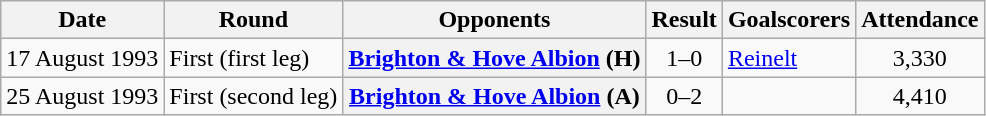<table class="wikitable plainrowheaders sortable">
<tr>
<th scope=col>Date</th>
<th scope=col>Round</th>
<th scope=col>Opponents</th>
<th scope=col>Result</th>
<th scope=col class=unsortable>Goalscorers</th>
<th scope=col>Attendance</th>
</tr>
<tr>
<td>17 August 1993</td>
<td>First (first leg)</td>
<th scope=row><a href='#'>Brighton & Hove Albion</a> (H)</th>
<td align=center>1–0</td>
<td><a href='#'>Reinelt</a></td>
<td align=center>3,330</td>
</tr>
<tr>
<td>25 August 1993</td>
<td>First (second leg)</td>
<th scope=row><a href='#'>Brighton & Hove Albion</a> (A)</th>
<td align=center>0–2</td>
<td></td>
<td align=center>4,410</td>
</tr>
</table>
